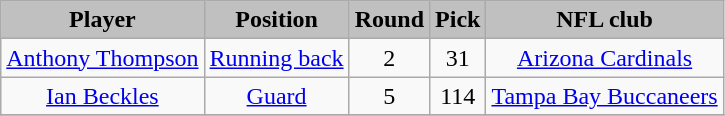<table class="wikitable" style="text-align:center;">
<tr style="background:#C0C0C0;">
<td><strong>Player</strong></td>
<td><strong>Position</strong></td>
<td><strong>Round</strong></td>
<td><strong>Pick</strong></td>
<td><strong>NFL club</strong></td>
</tr>
<tr align="center" bgcolor="">
<td><a href='#'>Anthony Thompson</a></td>
<td><a href='#'>Running back</a></td>
<td>2</td>
<td>31</td>
<td><a href='#'>Arizona Cardinals</a></td>
</tr>
<tr align="center" bgcolor="">
<td><a href='#'>Ian Beckles</a></td>
<td><a href='#'>Guard</a></td>
<td>5</td>
<td>114</td>
<td><a href='#'>Tampa Bay Buccaneers</a></td>
</tr>
<tr align="center" bgcolor="">
</tr>
</table>
